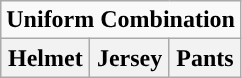<table class="wikitable">
<tr>
<td align="center" Colspan="3"><strong>Uniform Combination</strong></td>
</tr>
<tr align="center">
<th>Helmet</th>
<th>Jersey</th>
<th>Pants</th>
</tr>
</table>
